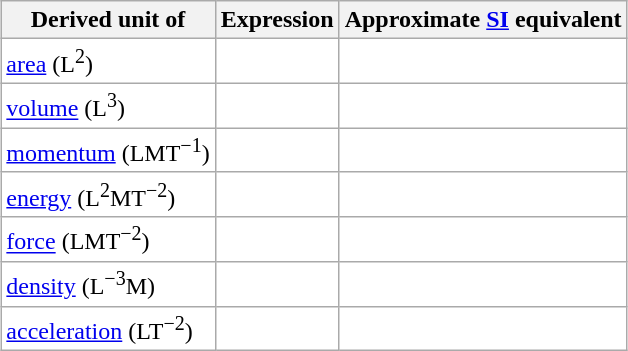<table class="wikitable" style="margin:1em auto 1em auto; background:#fff;">
<tr>
<th>Derived unit of</th>
<th>Expression</th>
<th>Approximate <a href='#'>SI</a> equivalent</th>
</tr>
<tr style="text-align:left;">
<td><a href='#'>area</a> (L<sup>2</sup>)</td>
<td></td>
<td></td>
</tr>
<tr style="text-align:left;">
<td><a href='#'>volume</a> (L<sup>3</sup>)</td>
<td></td>
<td></td>
</tr>
<tr>
<td><a href='#'>momentum</a> (LMT<sup>−1</sup>)</td>
<td></td>
<td></td>
</tr>
<tr>
<td><a href='#'>energy</a> (L<sup>2</sup>MT<sup>−2</sup>)</td>
<td></td>
<td></td>
</tr>
<tr>
<td><a href='#'>force</a> (LMT<sup>−2</sup>)</td>
<td></td>
<td></td>
</tr>
<tr>
<td><a href='#'>density</a> (L<sup>−3</sup>M)</td>
<td></td>
<td></td>
</tr>
<tr>
<td><a href='#'>acceleration</a> (LT<sup>−2</sup>)</td>
<td></td>
<td></td>
</tr>
</table>
